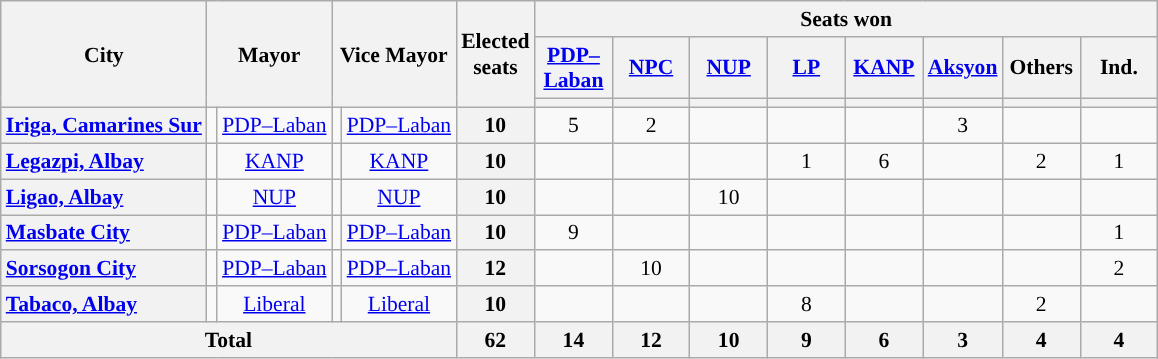<table class="wikitable" style="text-align:center; font-size: 0.9em;">
<tr>
<th rowspan="3">City</th>
<th colspan="2" rowspan="3" style="width:60px;">Mayor</th>
<th colspan="2" rowspan="3" style="width:60px;">Vice Mayor</th>
<th rowspan="3">Elected<br>seats</th>
<th colspan="8">Seats won</th>
</tr>
<tr>
<th class="unsortable" style="width:45px;"><a href='#'>PDP–Laban</a></th>
<th class="unsortable" style="width:45px;"><a href='#'>NPC</a></th>
<th class="unsortable" style="width:45px;"><a href='#'>NUP</a></th>
<th class="unsortable" style="width:45px;"><a href='#'>LP</a></th>
<th class="unsortable" style="width:45px;"><a href='#'>KANP</a></th>
<th class="unsortable" style="width:45px;"><a href='#'>Aksyon</a></th>
<th class="unsortable" style="width:45px;">Others</th>
<th class="unsortable" style="width:45px;">Ind.</th>
</tr>
<tr>
<th style="color:inherit;background:"></th>
<th style="color:inherit;background:"></th>
<th style="color:inherit;background:"></th>
<th style="color:inherit;background:"></th>
<th style="color:inherit;background:"></th>
<th style="color:inherit;background:"></th>
<th></th>
<th style="color:inherit;background:"></th>
</tr>
<tr>
<th style="text-align: left;"><a href='#'>Iriga, Camarines Sur</a></th>
<td style="color:inherit;background:"></td>
<td><a href='#'>PDP–Laban</a></td>
<td style="color:inherit;background:"></td>
<td><a href='#'>PDP–Laban</a></td>
<th>10</th>
<td>5</td>
<td>2</td>
<td></td>
<td></td>
<td></td>
<td>3</td>
<td></td>
<td></td>
</tr>
<tr>
<th style="text-align: left;"><a href='#'>Legazpi, Albay</a></th>
<td style="color:inherit;background:"></td>
<td><a href='#'>KANP</a></td>
<td style="color:inherit;background:"></td>
<td><a href='#'>KANP</a></td>
<th>10</th>
<td></td>
<td></td>
<td></td>
<td>1</td>
<td>6</td>
<td></td>
<td>2<em></em></td>
<td>1</td>
</tr>
<tr>
<th style="text-align: left;"><a href='#'>Ligao, Albay</a></th>
<td style="color:inherit;background:"></td>
<td><a href='#'>NUP</a></td>
<td style="color:inherit;background:"></td>
<td><a href='#'>NUP</a></td>
<th>10</th>
<td></td>
<td></td>
<td>10</td>
<td></td>
<td></td>
<td></td>
<td></td>
<td></td>
</tr>
<tr>
<th style="text-align: left;"><a href='#'>Masbate City</a></th>
<td style="color:inherit;background:"></td>
<td><a href='#'>PDP–Laban</a></td>
<td style="color:inherit;background:"></td>
<td><a href='#'>PDP–Laban</a></td>
<th>10</th>
<td>9</td>
<td></td>
<td></td>
<td></td>
<td></td>
<td></td>
<td></td>
<td>1</td>
</tr>
<tr>
<th style="text-align: left;"><a href='#'>Sorsogon City</a></th>
<td style="color:inherit;background:"></td>
<td><a href='#'>PDP–Laban</a></td>
<td style="color:inherit;background:"></td>
<td><a href='#'>PDP–Laban</a></td>
<th>12</th>
<td></td>
<td>10</td>
<td></td>
<td></td>
<td></td>
<td></td>
<td></td>
<td>2</td>
</tr>
<tr>
<th style="text-align: left;"><a href='#'>Tabaco, Albay</a></th>
<td style="color:inherit;background:"></td>
<td><a href='#'>Liberal</a></td>
<td style="color:inherit;background:"></td>
<td><a href='#'>Liberal</a></td>
<th>10</th>
<td></td>
<td></td>
<td></td>
<td>8</td>
<td></td>
<td></td>
<td>2 <em></em></td>
<td></td>
</tr>
<tr>
<th colspan="5">Total</th>
<th>62</th>
<th>14</th>
<th>12</th>
<th>10</th>
<th>9</th>
<th>6</th>
<th>3</th>
<th>4</th>
<th>4</th>
</tr>
</table>
